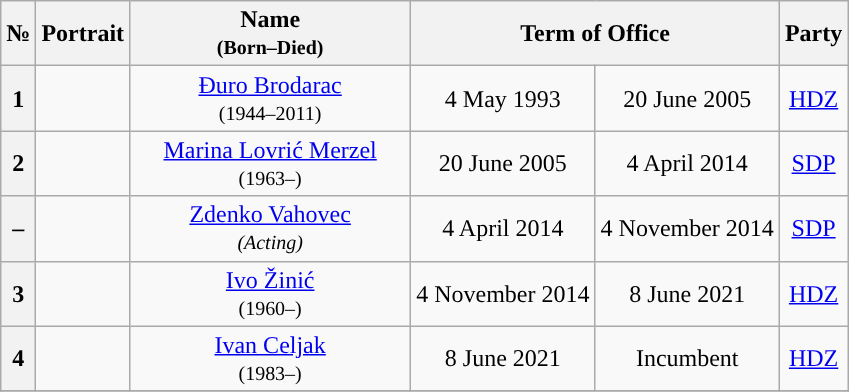<table class="wikitable" style="text-align:center">
<tr ->
<th>№</th>
<th>Portrait</th>
<th width=180>Name<br><small>(Born–Died)</small></th>
<th colspan=2>Term of Office</th>
<th>Party</th>
</tr>
<tr ->
<th style="background:">1</th>
<td></td>
<td><a href='#'>Đuro Brodarac</a><br><small>(1944–2011)</small></td>
<td>4 May 1993</td>
<td>20 June 2005</td>
<td><a href='#'>HDZ</a></td>
</tr>
<tr ->
<th style="background:">2</th>
<td></td>
<td><a href='#'>Marina Lovrić Merzel</a><br><small>(1963–)</small></td>
<td>20 June 2005</td>
<td>4 April 2014</td>
<td><a href='#'>SDP</a></td>
</tr>
<tr ->
<th style="background:">–</th>
<td></td>
<td><a href='#'>Zdenko Vahovec</a> <br><small><em>(Acting)</em></small></td>
<td>4 April 2014</td>
<td>4 November 2014</td>
<td><a href='#'>SDP</a></td>
</tr>
<tr ->
<th style="background:">3</th>
<td></td>
<td><a href='#'>Ivo Žinić</a><br><small>(1960–)</small></td>
<td>4 November 2014</td>
<td>8 June 2021</td>
<td><a href='#'>HDZ</a></td>
</tr>
<tr ->
<th style="background:">4</th>
<td></td>
<td><a href='#'>Ivan Celjak</a><br><small>(1983–)</small></td>
<td>8 June 2021</td>
<td>Incumbent</td>
<td><a href='#'>HDZ</a></td>
</tr>
<tr ->
</tr>
</table>
